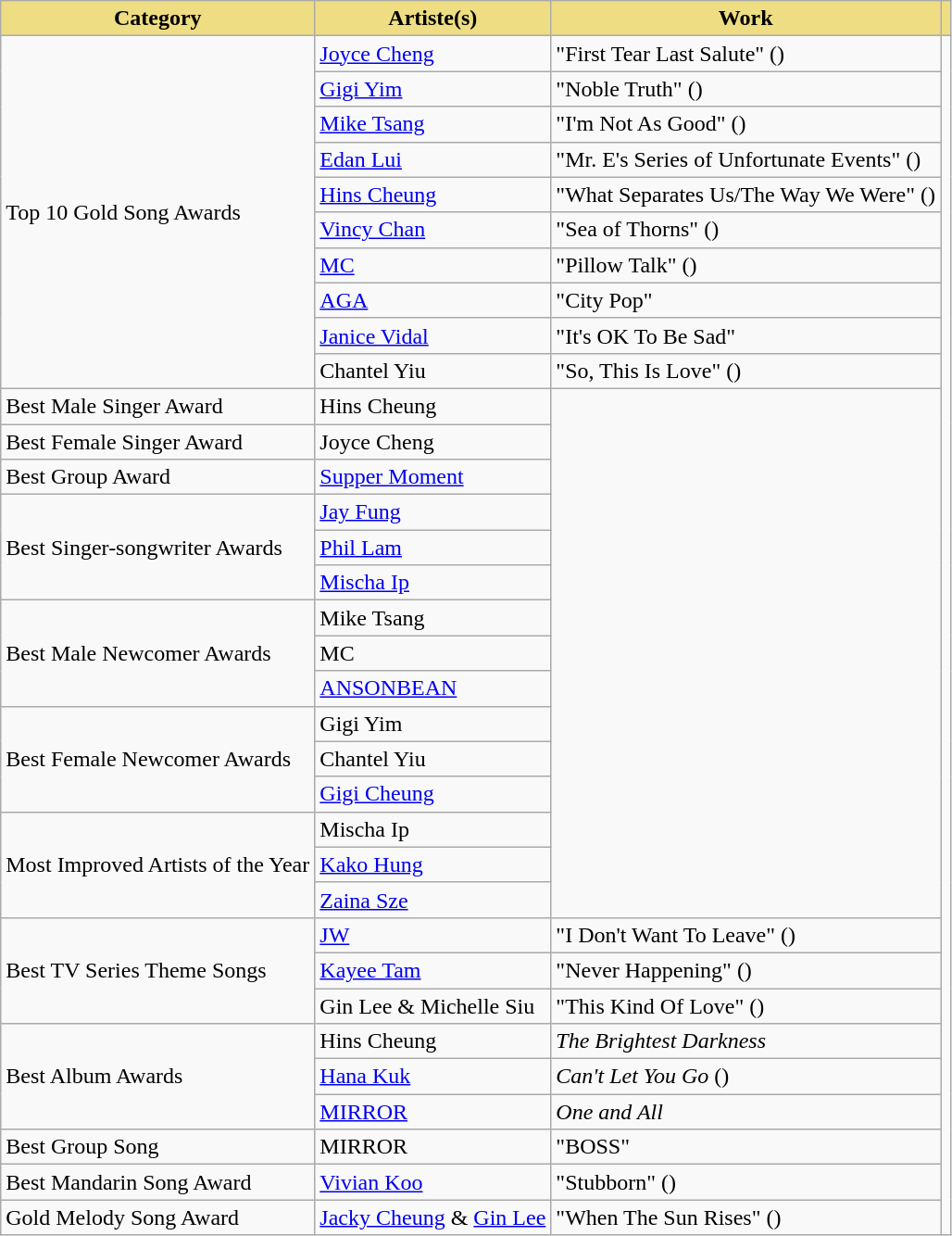<table class="wikitable">
<tr>
<th style="background:#EEDD82">Category</th>
<th style="background:#EEDD82">Artiste(s)</th>
<th style="background:#EEDD82">Work</th>
<th style="background:#EEDD82"></th>
</tr>
<tr>
<td rowspan="10">Top 10 Gold Song Awards</td>
<td><a href='#'>Joyce Cheng</a></td>
<td>"First Tear Last Salute" ()</td>
<td rowspan="34"></td>
</tr>
<tr>
<td><a href='#'>Gigi Yim</a></td>
<td>"Noble Truth" ()</td>
</tr>
<tr>
<td><a href='#'>Mike Tsang</a></td>
<td>"I'm Not As Good" ()</td>
</tr>
<tr>
<td><a href='#'>Edan Lui</a></td>
<td>"Mr. E's Series of Unfortunate Events" ()</td>
</tr>
<tr>
<td><a href='#'>Hins Cheung</a></td>
<td>"What Separates Us/The Way We Were" ()</td>
</tr>
<tr>
<td><a href='#'>Vincy Chan</a></td>
<td>"Sea of Thorns" ()</td>
</tr>
<tr>
<td><a href='#'>MC</a></td>
<td>"Pillow Talk" ()</td>
</tr>
<tr>
<td><a href='#'>AGA</a></td>
<td>"City Pop"</td>
</tr>
<tr>
<td><a href='#'>Janice Vidal</a></td>
<td>"It's OK To Be Sad"</td>
</tr>
<tr>
<td>Chantel Yiu</td>
<td>"So, This Is Love" ()</td>
</tr>
<tr>
<td>Best Male Singer Award</td>
<td>Hins Cheung</td>
</tr>
<tr>
<td>Best Female Singer Award</td>
<td>Joyce Cheng</td>
</tr>
<tr>
<td>Best Group Award</td>
<td><a href='#'>Supper Moment</a></td>
</tr>
<tr>
<td rowspan="3">Best Singer-songwriter Awards</td>
<td><a href='#'>Jay Fung</a> </td>
</tr>
<tr>
<td><a href='#'>Phil Lam</a> </td>
</tr>
<tr>
<td><a href='#'>Mischa Ip</a> </td>
</tr>
<tr>
<td rowspan="3">Best Male Newcomer Awards</td>
<td>Mike Tsang </td>
</tr>
<tr>
<td>MC </td>
</tr>
<tr>
<td><a href='#'>ANSONBEAN</a> </td>
</tr>
<tr>
<td rowspan="3">Best Female Newcomer Awards</td>
<td>Gigi Yim </td>
</tr>
<tr>
<td>Chantel Yiu </td>
</tr>
<tr>
<td><a href='#'>Gigi Cheung</a> </td>
</tr>
<tr>
<td rowspan="3">Most Improved Artists of the Year</td>
<td>Mischa Ip </td>
</tr>
<tr>
<td><a href='#'>Kako Hung</a> </td>
</tr>
<tr>
<td><a href='#'>Zaina Sze</a> </td>
</tr>
<tr>
<td rowspan="3">Best TV Series Theme Songs</td>
<td><a href='#'>JW</a></td>
<td>"I Don't Want To Leave" () </td>
</tr>
<tr>
<td><a href='#'>Kayee Tam</a></td>
<td>"Never Happening" () </td>
</tr>
<tr>
<td>Gin Lee & Michelle Siu</td>
<td>"This Kind Of Love" () </td>
</tr>
<tr>
<td rowspan="3">Best Album Awards</td>
<td>Hins Cheung</td>
<td><em>The Brightest Darkness</em></td>
</tr>
<tr>
<td><a href='#'>Hana Kuk</a></td>
<td><em>Can't Let You Go</em> ()</td>
</tr>
<tr>
<td><a href='#'>MIRROR</a></td>
<td><em>One and All</em></td>
</tr>
<tr>
<td>Best Group Song</td>
<td>MIRROR</td>
<td>"BOSS"</td>
</tr>
<tr>
<td>Best Mandarin Song Award</td>
<td><a href='#'>Vivian Koo</a></td>
<td>"Stubborn" ()</td>
</tr>
<tr>
<td>Gold Melody Song Award</td>
<td><a href='#'>Jacky Cheung</a> & <a href='#'>Gin Lee</a></td>
<td>"When The Sun Rises" ()</td>
</tr>
</table>
